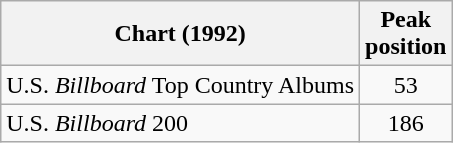<table class="wikitable">
<tr>
<th>Chart (1992)</th>
<th>Peak<br>position</th>
</tr>
<tr>
<td>U.S. <em>Billboard</em> Top Country Albums</td>
<td align="center">53</td>
</tr>
<tr>
<td>U.S. <em>Billboard</em> 200</td>
<td align="center">186</td>
</tr>
</table>
